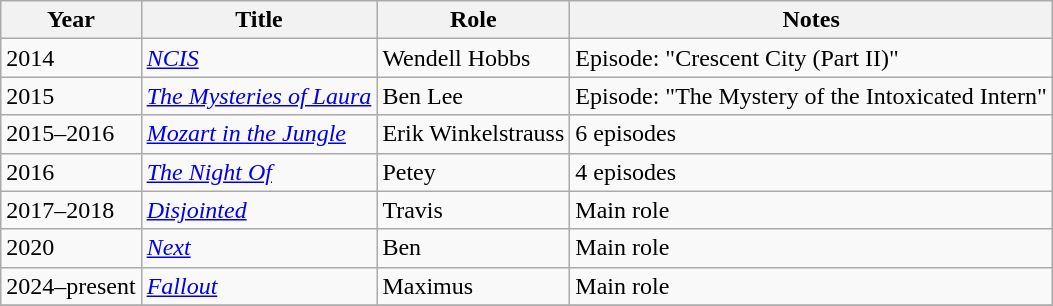<table class = "wikitable sortable">
<tr>
<th>Year</th>
<th>Title</th>
<th>Role</th>
<th class = "unsortable">Notes</th>
</tr>
<tr>
<td>2014</td>
<td><em><a href='#'>NCIS</a></em></td>
<td>Wendell Hobbs</td>
<td>Episode: "Crescent City (Part II)"</td>
</tr>
<tr>
<td>2015</td>
<td><em><a href='#'>The Mysteries of Laura</a></em></td>
<td>Ben Lee</td>
<td>Episode: "The Mystery of the Intoxicated Intern"</td>
</tr>
<tr>
<td>2015–2016</td>
<td><em><a href='#'>Mozart in the Jungle</a></em></td>
<td>Erik Winkelstrauss</td>
<td>6 episodes</td>
</tr>
<tr>
<td>2016</td>
<td><em><a href='#'>The Night Of</a></em></td>
<td>Petey</td>
<td>4 episodes</td>
</tr>
<tr>
<td>2017–2018</td>
<td><em><a href='#'>Disjointed</a></em></td>
<td>Travis</td>
<td>Main role</td>
</tr>
<tr>
<td>2020</td>
<td><em><a href='#'>Next</a></em></td>
<td>Ben</td>
<td>Main role</td>
</tr>
<tr>
<td>2024–present</td>
<td><em><a href='#'>Fallout</a></em></td>
<td>Maximus</td>
<td>Main role</td>
</tr>
<tr>
</tr>
</table>
